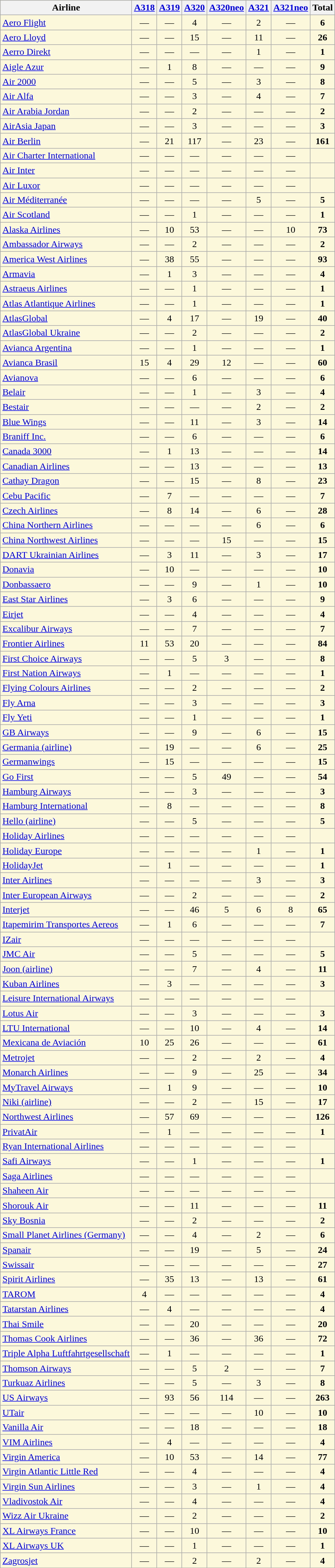<table class="wikitable sortable sticky-header" style="text-align:center; background:#fbf8db;">
<tr>
<th>Airline</th>
<th><a href='#'>A318</a></th>
<th><a href='#'>A319</a></th>
<th><a href='#'>A320</a></th>
<th><a href='#'>A320neo</a></th>
<th><a href='#'>A321</a></th>
<th><a href='#'>A321neo</a></th>
<th>Total</th>
</tr>
<tr>
<td align='left'> <a href='#'>Aero Flight</a></td>
<td>—</td>
<td>—</td>
<td>4</td>
<td>—</td>
<td>2</td>
<td>—</td>
<td><strong>6</strong></td>
</tr>
<tr>
<td align='left'> <a href='#'>Aero Lloyd</a></td>
<td>—</td>
<td>—</td>
<td>15</td>
<td>—</td>
<td>11</td>
<td>—</td>
<td><strong>26</strong></td>
</tr>
<tr>
<td align='left'> <a href='#'>Aerro Direkt</a></td>
<td>—</td>
<td>—</td>
<td>—</td>
<td>—</td>
<td>1</td>
<td>—</td>
<td><strong>1</strong></td>
</tr>
<tr>
<td align='left'> <a href='#'>Aigle Azur</a></td>
<td>—</td>
<td>1</td>
<td>8</td>
<td>—</td>
<td>—</td>
<td>—</td>
<td><strong>9</strong></td>
</tr>
<tr>
<td align='left'> <a href='#'>Air 2000</a></td>
<td>—</td>
<td>—</td>
<td>5</td>
<td>—</td>
<td>3</td>
<td>—</td>
<td><strong>8</strong></td>
</tr>
<tr>
<td align='left'> <a href='#'>Air Alfa</a></td>
<td>—</td>
<td>—</td>
<td>3</td>
<td>—</td>
<td>4</td>
<td>—</td>
<td><strong>7</strong></td>
</tr>
<tr>
<td align='left'> <a href='#'>Air Arabia Jordan</a></td>
<td>—</td>
<td>—</td>
<td>2</td>
<td>—</td>
<td>—</td>
<td>—</td>
<td><strong>2</strong></td>
</tr>
<tr>
<td align='left'> <a href='#'>AirAsia Japan</a></td>
<td>—</td>
<td>—</td>
<td>3</td>
<td>—</td>
<td>—</td>
<td>—</td>
<td><strong>3</strong></td>
</tr>
<tr>
<td align='left'> <a href='#'>Air Berlin</a></td>
<td>—</td>
<td>21</td>
<td>117</td>
<td>—</td>
<td>23</td>
<td>—</td>
<td><strong>161</strong></td>
</tr>
<tr>
<td align='left'> <a href='#'>Air Charter International</a></td>
<td>—</td>
<td>—</td>
<td>—</td>
<td>—</td>
<td>—</td>
<td>—</td>
<td></td>
</tr>
<tr>
<td align='left'> <a href='#'>Air Inter</a></td>
<td>—</td>
<td>—</td>
<td>—</td>
<td>—</td>
<td>—</td>
<td>—</td>
<td></td>
</tr>
<tr>
<td align='left'> <a href='#'>Air Luxor</a></td>
<td>—</td>
<td>—</td>
<td>—</td>
<td>—</td>
<td>—</td>
<td>—</td>
<td></td>
</tr>
<tr>
<td align='left'> <a href='#'>Air Méditerranée</a></td>
<td>—</td>
<td>—</td>
<td>—</td>
<td>—</td>
<td>5</td>
<td>—</td>
<td><strong>5</strong></td>
</tr>
<tr>
<td align='left'> <a href='#'>Air Scotland</a></td>
<td>—</td>
<td>—</td>
<td>1</td>
<td>—</td>
<td>—</td>
<td>—</td>
<td><strong>1</strong></td>
</tr>
<tr>
<td align='left'> <a href='#'>Alaska Airlines</a></td>
<td>—</td>
<td>10</td>
<td>53</td>
<td>—</td>
<td>—</td>
<td>10</td>
<td><strong>73</strong></td>
</tr>
<tr>
<td align='left'> <a href='#'>Ambassador Airways</a></td>
<td>—</td>
<td>—</td>
<td>2</td>
<td>—</td>
<td>—</td>
<td>—</td>
<td><strong>2</strong></td>
</tr>
<tr>
<td align='left'> <a href='#'>America West Airlines</a></td>
<td>—</td>
<td>38</td>
<td>55</td>
<td>—</td>
<td>—</td>
<td>—</td>
<td><strong>93</strong></td>
</tr>
<tr>
<td align='left'> <a href='#'>Armavia</a></td>
<td>—</td>
<td>1</td>
<td>3</td>
<td>—</td>
<td>—</td>
<td>—</td>
<td><strong>4</strong></td>
</tr>
<tr>
<td align='left'> <a href='#'>Astraeus Airlines</a></td>
<td>—</td>
<td>—</td>
<td>1</td>
<td>—</td>
<td>—</td>
<td>—</td>
<td><strong>1</strong></td>
</tr>
<tr>
<td align='left'> <a href='#'>Atlas Atlantique Airlines</a></td>
<td>—</td>
<td>—</td>
<td>1</td>
<td>—</td>
<td>—</td>
<td>—</td>
<td><strong>1</strong></td>
</tr>
<tr>
<td align='left'> <a href='#'>AtlasGlobal</a></td>
<td>—</td>
<td>4</td>
<td>17</td>
<td>—</td>
<td>19</td>
<td>—</td>
<td><strong>40</strong></td>
</tr>
<tr>
<td align='left'> <a href='#'>AtlasGlobal Ukraine</a></td>
<td>—</td>
<td>—</td>
<td>2</td>
<td>—</td>
<td>—</td>
<td>—</td>
<td><strong>2</strong></td>
</tr>
<tr>
<td align='left'> <a href='#'>Avianca Argentina</a></td>
<td>—</td>
<td>—</td>
<td>1</td>
<td>—</td>
<td>—</td>
<td>—</td>
<td><strong>1</strong></td>
</tr>
<tr>
<td align='left'> <a href='#'>Avianca Brasil</a></td>
<td>15</td>
<td>4</td>
<td>29</td>
<td>12</td>
<td>—</td>
<td>—</td>
<td><strong>60</strong></td>
</tr>
<tr>
<td align='left'> <a href='#'>Avianova</a></td>
<td>—</td>
<td>—</td>
<td>6</td>
<td>—</td>
<td>—</td>
<td>—</td>
<td><strong>6</strong></td>
</tr>
<tr>
<td align='left'> <a href='#'>Belair</a></td>
<td>—</td>
<td>—</td>
<td>1</td>
<td>—</td>
<td>3</td>
<td>—</td>
<td><strong>4</strong></td>
</tr>
<tr>
<td align='left'> <a href='#'>Bestair</a></td>
<td>—</td>
<td>—</td>
<td>—</td>
<td>—</td>
<td>2</td>
<td>—</td>
<td><strong>2</strong></td>
</tr>
<tr>
<td align='left'> <a href='#'>Blue Wings</a></td>
<td>—</td>
<td>—</td>
<td>11</td>
<td>—</td>
<td>3</td>
<td>—</td>
<td><strong>14</strong></td>
</tr>
<tr>
<td align='left'> <a href='#'>Braniff Inc.</a></td>
<td>—</td>
<td>—</td>
<td>6</td>
<td>—</td>
<td>—</td>
<td>—</td>
<td><strong>6</strong></td>
</tr>
<tr>
<td align='left'> <a href='#'>Canada 3000</a></td>
<td>—</td>
<td>1</td>
<td>13</td>
<td>—</td>
<td>—</td>
<td>—</td>
<td><strong>14</strong></td>
</tr>
<tr>
<td align='left'> <a href='#'>Canadian Airlines</a></td>
<td>—</td>
<td>—</td>
<td>13</td>
<td>—</td>
<td>—</td>
<td>—</td>
<td><strong>13</strong></td>
</tr>
<tr>
<td align='left'> <a href='#'>Cathay Dragon</a></td>
<td>—</td>
<td>—</td>
<td>15</td>
<td>—</td>
<td>8</td>
<td>—</td>
<td><strong>23</strong></td>
</tr>
<tr>
<td align='left'> <a href='#'>Cebu Pacific</a></td>
<td>—</td>
<td>7</td>
<td>—</td>
<td>—</td>
<td>—</td>
<td>—</td>
<td><strong>7</strong></td>
</tr>
<tr>
<td align='left'> <a href='#'>Czech Airlines</a></td>
<td>—</td>
<td>8</td>
<td>14</td>
<td>—</td>
<td>6</td>
<td>—</td>
<td><strong>28</strong></td>
</tr>
<tr>
<td align='left'> <a href='#'>China Northern Airlines</a></td>
<td>—</td>
<td>—</td>
<td>—</td>
<td>—</td>
<td>6</td>
<td>—</td>
<td><strong>6</strong></td>
</tr>
<tr>
<td align='left'> <a href='#'>China Northwest Airlines</a></td>
<td>—</td>
<td>—</td>
<td>—</td>
<td>15</td>
<td>—</td>
<td>—</td>
<td><strong>15</strong></td>
</tr>
<tr>
<td align='left'> <a href='#'>DART Ukrainian Airlines</a></td>
<td>—</td>
<td>3</td>
<td>11</td>
<td>—</td>
<td>3</td>
<td>—</td>
<td><strong>17</strong></td>
</tr>
<tr>
<td align='left'> <a href='#'>Donavia</a></td>
<td>—</td>
<td>10</td>
<td>—</td>
<td>—</td>
<td>—</td>
<td>—</td>
<td><strong>10</strong></td>
</tr>
<tr>
<td align='left'> <a href='#'>Donbassaero</a></td>
<td>—</td>
<td>—</td>
<td>9</td>
<td>—</td>
<td>1</td>
<td>—</td>
<td><strong>10</strong></td>
</tr>
<tr>
<td align='left'> <a href='#'>East Star Airlines</a></td>
<td>—</td>
<td>3</td>
<td>6</td>
<td>—</td>
<td>—</td>
<td>—</td>
<td><strong>9</strong></td>
</tr>
<tr>
<td align='left'> <a href='#'>Eirjet</a></td>
<td>—</td>
<td>—</td>
<td>4</td>
<td>—</td>
<td>—</td>
<td>—</td>
<td><strong>4</strong></td>
</tr>
<tr>
<td align='left'> <a href='#'>Excalibur Airways</a></td>
<td>—</td>
<td>—</td>
<td>7</td>
<td>—</td>
<td>—</td>
<td>—</td>
<td><strong>7</strong></td>
</tr>
<tr>
<td align='left'> <a href='#'>Frontier Airlines</a></td>
<td>11</td>
<td>53</td>
<td>20</td>
<td>—</td>
<td>—</td>
<td>—</td>
<td><strong>84</strong></td>
</tr>
<tr>
<td align='left'> <a href='#'>First Choice Airways</a></td>
<td>—</td>
<td>—</td>
<td>5</td>
<td>3</td>
<td>—</td>
<td>—</td>
<td><strong>8</strong></td>
</tr>
<tr>
<td align='left'> <a href='#'>First Nation Airways</a></td>
<td>—</td>
<td>1</td>
<td>—</td>
<td>—</td>
<td>—</td>
<td>—</td>
<td><strong>1</strong></td>
</tr>
<tr>
<td align='left'> <a href='#'>Flying Colours Airlines</a></td>
<td>—</td>
<td>—</td>
<td>2</td>
<td>—</td>
<td>—</td>
<td>—</td>
<td><strong>2</strong></td>
</tr>
<tr>
<td align='left'> <a href='#'>Fly Arna</a></td>
<td>—</td>
<td>—</td>
<td>3</td>
<td>—</td>
<td>—</td>
<td>—</td>
<td><strong>3</strong></td>
</tr>
<tr>
<td align='left'> <a href='#'>Fly Yeti</a></td>
<td>—</td>
<td>—</td>
<td>1</td>
<td>—</td>
<td>—</td>
<td>—</td>
<td><strong>1</strong></td>
</tr>
<tr>
<td align='left'> <a href='#'>GB Airways</a></td>
<td>—</td>
<td>—</td>
<td>9</td>
<td>—</td>
<td>6</td>
<td>—</td>
<td><strong>15</strong></td>
</tr>
<tr>
<td align='left'> <a href='#'>Germania (airline)</a></td>
<td>—</td>
<td>19</td>
<td>—</td>
<td>—</td>
<td>6</td>
<td>—</td>
<td><strong>25</strong></td>
</tr>
<tr>
<td align='left'> <a href='#'>Germanwings</a></td>
<td>—</td>
<td>15</td>
<td>—</td>
<td>—</td>
<td>—</td>
<td>—</td>
<td><strong>15</strong></td>
</tr>
<tr>
<td align='left'> <a href='#'>Go First</a></td>
<td>—</td>
<td>—</td>
<td>5</td>
<td>49</td>
<td>—</td>
<td>—</td>
<td><strong>54</strong></td>
</tr>
<tr>
<td align='left'> <a href='#'>Hamburg Airways</a></td>
<td>—</td>
<td>—</td>
<td>3</td>
<td>—</td>
<td>—</td>
<td>—</td>
<td><strong>3</strong></td>
</tr>
<tr>
<td align='left'> <a href='#'>Hamburg International</a></td>
<td>—</td>
<td>8</td>
<td>—</td>
<td>—</td>
<td>—</td>
<td>—</td>
<td><strong>8</strong></td>
</tr>
<tr>
<td align='left'> <a href='#'>Hello (airline)</a></td>
<td>—</td>
<td>—</td>
<td>5</td>
<td>—</td>
<td>—</td>
<td>—</td>
<td><strong>5</strong></td>
</tr>
<tr>
<td align='left'> <a href='#'>Holiday Airlines</a></td>
<td>—</td>
<td>—</td>
<td>—</td>
<td>—</td>
<td>—</td>
<td>—</td>
<td></td>
</tr>
<tr>
<td align='left'> <a href='#'>Holiday Europe</a></td>
<td>—</td>
<td>—</td>
<td>—</td>
<td>—</td>
<td>1</td>
<td>—</td>
<td><strong>1</strong></td>
</tr>
<tr>
<td align='left'> <a href='#'>HolidayJet</a></td>
<td>—</td>
<td>1</td>
<td>—</td>
<td>—</td>
<td>—</td>
<td>—</td>
<td><strong>1</strong></td>
</tr>
<tr>
<td align='left'> <a href='#'>Inter Airlines</a></td>
<td>—</td>
<td>—</td>
<td>—</td>
<td>—</td>
<td>3</td>
<td>—</td>
<td><strong>3</strong></td>
</tr>
<tr>
<td align='left'> <a href='#'>Inter European Airways</a></td>
<td>—</td>
<td>—</td>
<td>2</td>
<td>—</td>
<td>—</td>
<td>—</td>
<td><strong>2</strong></td>
</tr>
<tr>
<td align='left'> <a href='#'>Interjet</a></td>
<td>—</td>
<td>—</td>
<td>46</td>
<td>5</td>
<td>6</td>
<td>8</td>
<td><strong>65</strong></td>
</tr>
<tr>
<td align='left'> <a href='#'>Itapemirim Transportes Aereos</a></td>
<td>—</td>
<td>1</td>
<td>6</td>
<td>—</td>
<td>—</td>
<td>—</td>
<td><strong>7</strong></td>
</tr>
<tr>
<td align='left'> <a href='#'>IZair</a></td>
<td>—</td>
<td>—</td>
<td>—</td>
<td>—</td>
<td>—</td>
<td>—</td>
<td></td>
</tr>
<tr>
<td align='left'> <a href='#'>JMC Air</a></td>
<td>—</td>
<td>—</td>
<td>5</td>
<td>—</td>
<td>—</td>
<td>—</td>
<td><strong>5</strong></td>
</tr>
<tr>
<td align='left'> <a href='#'>Joon (airline)</a></td>
<td>—</td>
<td>—</td>
<td>7</td>
<td>—</td>
<td>4</td>
<td>—</td>
<td><strong>11</strong></td>
</tr>
<tr>
<td align='left'> <a href='#'>Kuban Airlines</a></td>
<td>—</td>
<td>3</td>
<td>—</td>
<td>—</td>
<td>—</td>
<td>—</td>
<td><strong>3</strong></td>
</tr>
<tr>
<td align='left'> <a href='#'>Leisure International Airways</a></td>
<td>—</td>
<td>—</td>
<td>—</td>
<td>—</td>
<td>—</td>
<td>—</td>
<td></td>
</tr>
<tr>
<td align='left'> <a href='#'>Lotus Air</a></td>
<td>—</td>
<td>—</td>
<td>3</td>
<td>—</td>
<td>—</td>
<td>—</td>
<td><strong>3</strong></td>
</tr>
<tr>
<td align='left'> <a href='#'>LTU International</a></td>
<td>—</td>
<td>—</td>
<td>10</td>
<td>—</td>
<td>4</td>
<td>—</td>
<td><strong>14</strong></td>
</tr>
<tr>
<td align='left'> <a href='#'>Mexicana de Aviación</a></td>
<td>10</td>
<td>25</td>
<td>26</td>
<td>—</td>
<td>—</td>
<td>—</td>
<td><strong>61</strong></td>
</tr>
<tr>
<td align='left'> <a href='#'>Metrojet</a></td>
<td>—</td>
<td>—</td>
<td>2</td>
<td>—</td>
<td>2</td>
<td>—</td>
<td><strong>4</strong></td>
</tr>
<tr>
<td align='left'> <a href='#'>Monarch Airlines</a></td>
<td>—</td>
<td>—</td>
<td>9</td>
<td>—</td>
<td>25</td>
<td>—</td>
<td><strong>34</strong></td>
</tr>
<tr>
<td align='left'> <a href='#'>MyTravel Airways</a></td>
<td>—</td>
<td>1</td>
<td>9</td>
<td>—</td>
<td>—</td>
<td>—</td>
<td><strong>10</strong></td>
</tr>
<tr>
<td align='left'> <a href='#'>Niki (airline)</a></td>
<td>—</td>
<td>—</td>
<td>2</td>
<td>—</td>
<td>15</td>
<td>—</td>
<td><strong>17</strong></td>
</tr>
<tr>
<td align='left'> <a href='#'>Northwest Airlines</a></td>
<td>—</td>
<td>57</td>
<td>69</td>
<td>—</td>
<td>—</td>
<td>—</td>
<td><strong>126</strong></td>
</tr>
<tr>
<td align='left'> <a href='#'>PrivatAir</a></td>
<td>—</td>
<td>1</td>
<td>—</td>
<td>—</td>
<td>—</td>
<td>—</td>
<td><strong>1</strong></td>
</tr>
<tr>
<td align='left'> <a href='#'>Ryan International Airlines</a></td>
<td>—</td>
<td>—</td>
<td>—</td>
<td>—</td>
<td>—</td>
<td>—</td>
<td></td>
</tr>
<tr>
<td align='left'> <a href='#'>Safi Airways</a></td>
<td>—</td>
<td>—</td>
<td>1</td>
<td>—</td>
<td>—</td>
<td>—</td>
<td><strong>1</strong></td>
</tr>
<tr>
<td align='left'> <a href='#'>Saga Airlines</a></td>
<td>—</td>
<td>—</td>
<td>—</td>
<td>—</td>
<td>—</td>
<td>—</td>
<td></td>
</tr>
<tr>
<td align='left'> <a href='#'>Shaheen Air</a></td>
<td>—</td>
<td>—</td>
<td>—</td>
<td>—</td>
<td>—</td>
<td>—</td>
<td></td>
</tr>
<tr>
<td align='left'> <a href='#'>Shorouk Air</a></td>
<td>—</td>
<td>—</td>
<td>11</td>
<td>—</td>
<td>—</td>
<td>—</td>
<td><strong>11</strong></td>
</tr>
<tr>
<td align='left'> <a href='#'>Sky Bosnia</a></td>
<td>—</td>
<td>—</td>
<td>2</td>
<td>—</td>
<td>—</td>
<td>—</td>
<td><strong>2</strong></td>
</tr>
<tr>
<td align='left'> <a href='#'>Small Planet Airlines (Germany)</a></td>
<td>—</td>
<td>—</td>
<td>4</td>
<td>—</td>
<td>2</td>
<td>—</td>
<td><strong>6</strong></td>
</tr>
<tr>
<td align='left'> <a href='#'>Spanair</a></td>
<td>—</td>
<td>—</td>
<td>19</td>
<td>—</td>
<td>5</td>
<td>—</td>
<td><strong>24</strong></td>
</tr>
<tr>
<td align='left'> <a href='#'>Swissair</a></td>
<td>—</td>
<td>—</td>
<td>—</td>
<td>—</td>
<td>—</td>
<td>—</td>
<td><strong>27</strong></td>
</tr>
<tr>
<td align='left'> <a href='#'>Spirit Airlines</a></td>
<td>—</td>
<td>35</td>
<td>13</td>
<td>—</td>
<td>13</td>
<td>—</td>
<td><strong>61</strong></td>
</tr>
<tr>
<td align="left"> <a href='#'>TAROM</a></td>
<td>4</td>
<td>—</td>
<td>—</td>
<td>—</td>
<td>—</td>
<td>—</td>
<td><strong>4</strong></td>
</tr>
<tr>
<td align='left'> <a href='#'>Tatarstan Airlines</a></td>
<td>—</td>
<td>4</td>
<td>—</td>
<td>—</td>
<td>—</td>
<td>—</td>
<td><strong>4</strong></td>
</tr>
<tr>
<td align='left'> <a href='#'>Thai Smile</a></td>
<td>—</td>
<td>—</td>
<td>20</td>
<td>—</td>
<td>—</td>
<td>—</td>
<td><strong>20</strong></td>
</tr>
<tr>
<td align='left'> <a href='#'>Thomas Cook Airlines</a></td>
<td>—</td>
<td>—</td>
<td>36</td>
<td>—</td>
<td>36</td>
<td>—</td>
<td><strong>72</strong></td>
</tr>
<tr>
<td align='left'> <a href='#'>Triple Alpha Luftfahrtgesellschaft</a></td>
<td>—</td>
<td>1</td>
<td>—</td>
<td>—</td>
<td>—</td>
<td>—</td>
<td><strong>1</strong></td>
</tr>
<tr>
<td align='left'> <a href='#'>Thomson Airways</a></td>
<td>—</td>
<td>—</td>
<td>5</td>
<td>2</td>
<td>—</td>
<td>—</td>
<td><strong>7</strong></td>
</tr>
<tr>
<td align='left'> <a href='#'>Turkuaz Airlines</a></td>
<td>—</td>
<td>—</td>
<td>5</td>
<td>—</td>
<td>3</td>
<td>—</td>
<td><strong>8</strong></td>
</tr>
<tr>
<td align='left'> <a href='#'>US Airways</a></td>
<td>—</td>
<td>93</td>
<td>56</td>
<td>114</td>
<td>—</td>
<td>—</td>
<td><strong>263</strong></td>
</tr>
<tr>
<td align='left'> <a href='#'>UTair</a></td>
<td>—</td>
<td>—</td>
<td>—</td>
<td>—</td>
<td>10</td>
<td>—</td>
<td><strong>10</strong></td>
</tr>
<tr>
<td align='left'> <a href='#'>Vanilla Air</a></td>
<td>—</td>
<td>—</td>
<td>18</td>
<td>—</td>
<td>—</td>
<td>—</td>
<td><strong>18</strong></td>
</tr>
<tr>
<td align='left'> <a href='#'>VIM Airlines</a></td>
<td>—</td>
<td>4</td>
<td>—</td>
<td>—</td>
<td>—</td>
<td>—</td>
<td><strong>4</strong></td>
</tr>
<tr>
<td align='left'> <a href='#'>Virgin America</a></td>
<td>—</td>
<td>10</td>
<td>53</td>
<td>—</td>
<td>14</td>
<td>—</td>
<td><strong>77</strong></td>
</tr>
<tr>
<td align='left'> <a href='#'>Virgin Atlantic Little Red</a></td>
<td>—</td>
<td>—</td>
<td>4</td>
<td>—</td>
<td>—</td>
<td>—</td>
<td><strong>4</strong></td>
</tr>
<tr>
<td align='left'> <a href='#'>Virgin Sun Airlines</a></td>
<td>—</td>
<td>—</td>
<td>3</td>
<td>—</td>
<td>1</td>
<td>—</td>
<td><strong>4</strong></td>
</tr>
<tr>
<td align='left'> <a href='#'>Vladivostok Air</a></td>
<td>—</td>
<td>—</td>
<td>4</td>
<td>—</td>
<td>—</td>
<td>—</td>
<td><strong>4</strong></td>
</tr>
<tr>
<td align='left'> <a href='#'>Wizz Air Ukraine</a></td>
<td>—</td>
<td>—</td>
<td>2</td>
<td>—</td>
<td>—</td>
<td>—</td>
<td><strong>2</strong></td>
</tr>
<tr>
<td align='left'> <a href='#'>XL Airways France</a></td>
<td>—</td>
<td>—</td>
<td>10</td>
<td>—</td>
<td>—</td>
<td>—</td>
<td><strong>10</strong></td>
</tr>
<tr>
<td align='left'> <a href='#'>XL Airways UK</a></td>
<td>—</td>
<td>—</td>
<td>1</td>
<td>—</td>
<td>—</td>
<td>—</td>
<td><strong>1</strong></td>
</tr>
<tr>
<td align="left"> <a href='#'>Zagrosjet</a></td>
<td>—</td>
<td>—</td>
<td>2</td>
<td>—</td>
<td>2</td>
<td>—</td>
<td><strong>4</strong></td>
</tr>
</table>
